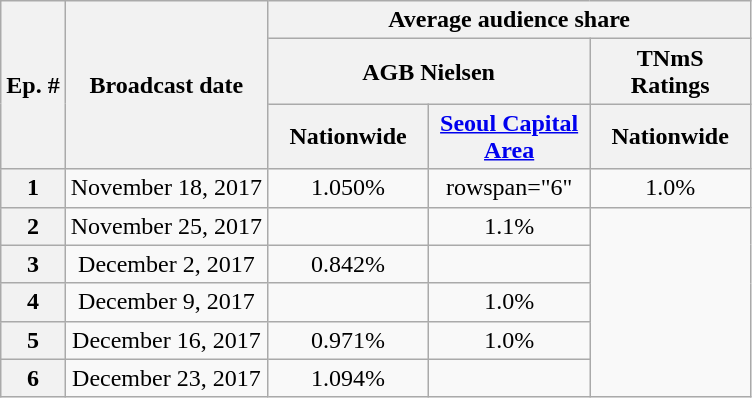<table class="wikitable" style="text-align:center">
<tr>
<th rowspan="3">Ep. #</th>
<th rowspan="3">Broadcast date</th>
<th colspan="3">Average audience share</th>
</tr>
<tr>
<th colspan="2">AGB Nielsen</th>
<th colspan="1">TNmS Ratings</th>
</tr>
<tr>
<th width=100>Nationwide</th>
<th width=100><a href='#'>Seoul Capital Area</a></th>
<th width=100>Nationwide</th>
</tr>
<tr>
<th>1</th>
<td>November 18, 2017</td>
<td>1.050%</td>
<td>rowspan="6" </td>
<td>1.0%</td>
</tr>
<tr>
<th>2</th>
<td>November 25, 2017</td>
<td></td>
<td>1.1%</td>
</tr>
<tr>
<th>3</th>
<td>December 2, 2017</td>
<td>0.842%</td>
<td></td>
</tr>
<tr>
<th>4</th>
<td>December 9, 2017</td>
<td></td>
<td>1.0%</td>
</tr>
<tr>
<th>5</th>
<td>December 16, 2017</td>
<td>0.971%</td>
<td>1.0%</td>
</tr>
<tr>
<th>6</th>
<td>December 23, 2017</td>
<td>1.094%</td>
<td></td>
</tr>
</table>
